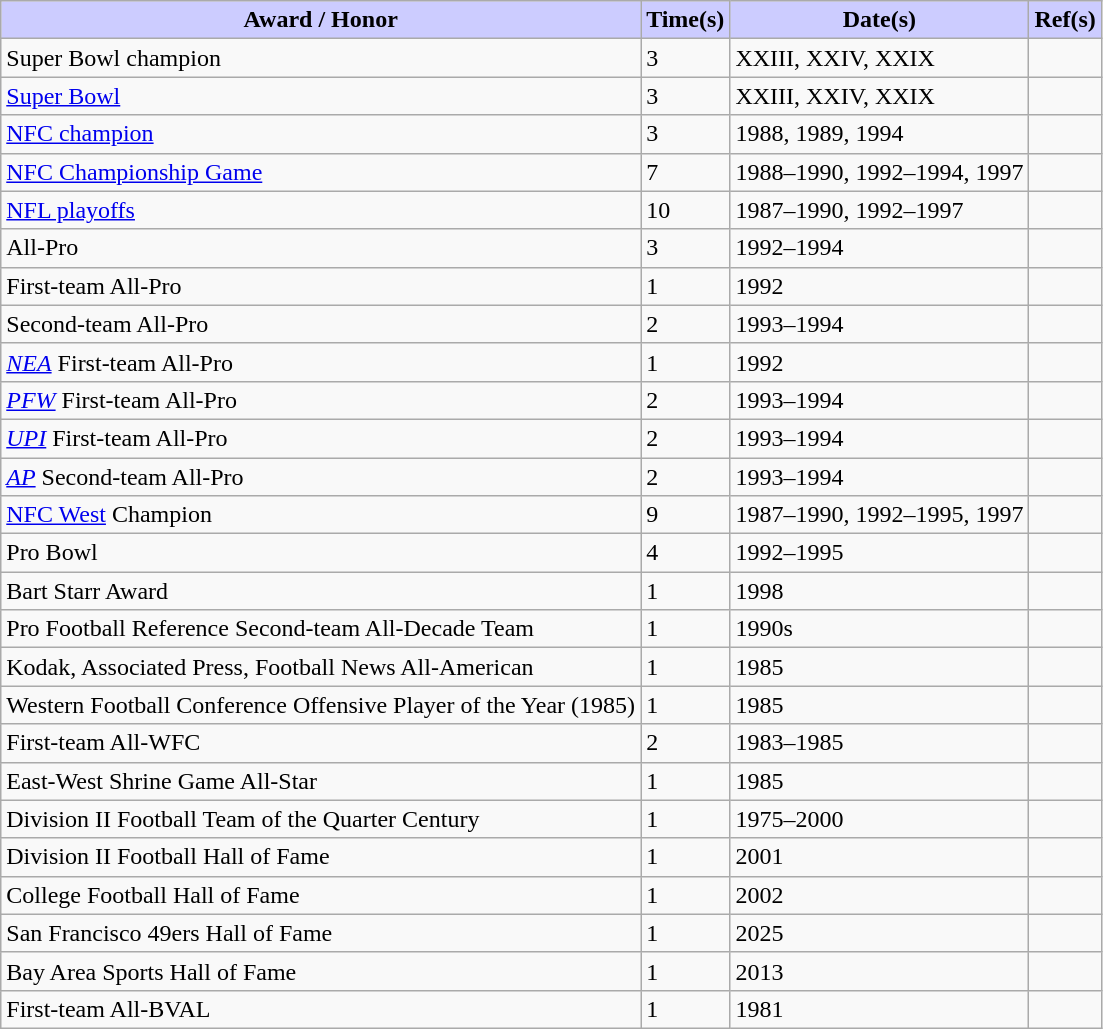<table class="wikitable sortable">
<tr>
<th style="background:#ccf;">Award / Honor</th>
<th style="background:#ccf;">Time(s)</th>
<th style="background:#ccf;">Date(s)</th>
<th style="background:#ccf;">Ref(s)</th>
</tr>
<tr>
<td>Super Bowl champion</td>
<td>3</td>
<td>XXIII, XXIV, XXIX</td>
<td></td>
</tr>
<tr>
<td><a href='#'>Super Bowl</a></td>
<td>3</td>
<td>XXIII, XXIV, XXIX</td>
<td></td>
</tr>
<tr>
<td><a href='#'>NFC champion</a></td>
<td>3</td>
<td>1988, 1989, 1994</td>
<td></td>
</tr>
<tr>
<td><a href='#'>NFC Championship Game</a></td>
<td>7</td>
<td>1988–1990, 1992–1994, 1997</td>
<td></td>
</tr>
<tr>
<td><a href='#'>NFL playoffs</a></td>
<td>10</td>
<td>1987–1990, 1992–1997</td>
<td></td>
</tr>
<tr>
<td>All-Pro</td>
<td>3</td>
<td>1992–1994</td>
<td></td>
</tr>
<tr>
<td>First-team All-Pro</td>
<td>1</td>
<td>1992</td>
<td></td>
</tr>
<tr>
<td>Second-team All-Pro</td>
<td>2</td>
<td>1993–1994</td>
<td></td>
</tr>
<tr>
<td><em><a href='#'>NEA</a></em> First-team All-Pro</td>
<td>1</td>
<td>1992</td>
<td></td>
</tr>
<tr>
<td><em><a href='#'>PFW</a></em> First-team All-Pro</td>
<td>2</td>
<td>1993–1994</td>
<td></td>
</tr>
<tr>
<td><em><a href='#'>UPI</a></em> First-team All-Pro</td>
<td>2</td>
<td>1993–1994</td>
<td></td>
</tr>
<tr>
<td><em><a href='#'>AP</a></em> Second-team All-Pro</td>
<td>2</td>
<td>1993–1994</td>
<td></td>
</tr>
<tr>
<td><a href='#'>NFC West</a> Champion</td>
<td>9</td>
<td>1987–1990, 1992–1995, 1997</td>
<td></td>
</tr>
<tr>
<td>Pro Bowl</td>
<td>4</td>
<td>1992–1995</td>
<td></td>
</tr>
<tr>
<td>Bart Starr Award</td>
<td>1</td>
<td>1998</td>
<td></td>
</tr>
<tr>
<td>Pro Football Reference Second-team All-Decade Team</td>
<td>1</td>
<td>1990s</td>
<td></td>
</tr>
<tr>
<td>Kodak, Associated Press, Football News All-American</td>
<td>1</td>
<td>1985</td>
<td></td>
</tr>
<tr>
<td>Western Football Conference Offensive Player of the Year (1985)</td>
<td>1</td>
<td>1985</td>
<td></td>
</tr>
<tr>
<td>First-team All-WFC</td>
<td>2</td>
<td>1983–1985</td>
<td></td>
</tr>
<tr>
<td>East-West Shrine Game All-Star</td>
<td>1</td>
<td>1985</td>
<td></td>
</tr>
<tr>
<td>Division II Football Team of the Quarter Century</td>
<td>1</td>
<td>1975–2000</td>
<td></td>
</tr>
<tr>
<td>Division II Football Hall of Fame</td>
<td>1</td>
<td>2001</td>
<td></td>
</tr>
<tr>
<td>College Football Hall of Fame</td>
<td>1</td>
<td>2002</td>
<td></td>
</tr>
<tr>
<td>San Francisco 49ers Hall of Fame</td>
<td>1</td>
<td>2025</td>
<td></td>
</tr>
<tr>
<td>Bay Area Sports Hall of Fame</td>
<td>1</td>
<td>2013</td>
<td></td>
</tr>
<tr>
<td>First-team All-BVAL</td>
<td>1</td>
<td>1981</td>
<td></td>
</tr>
</table>
